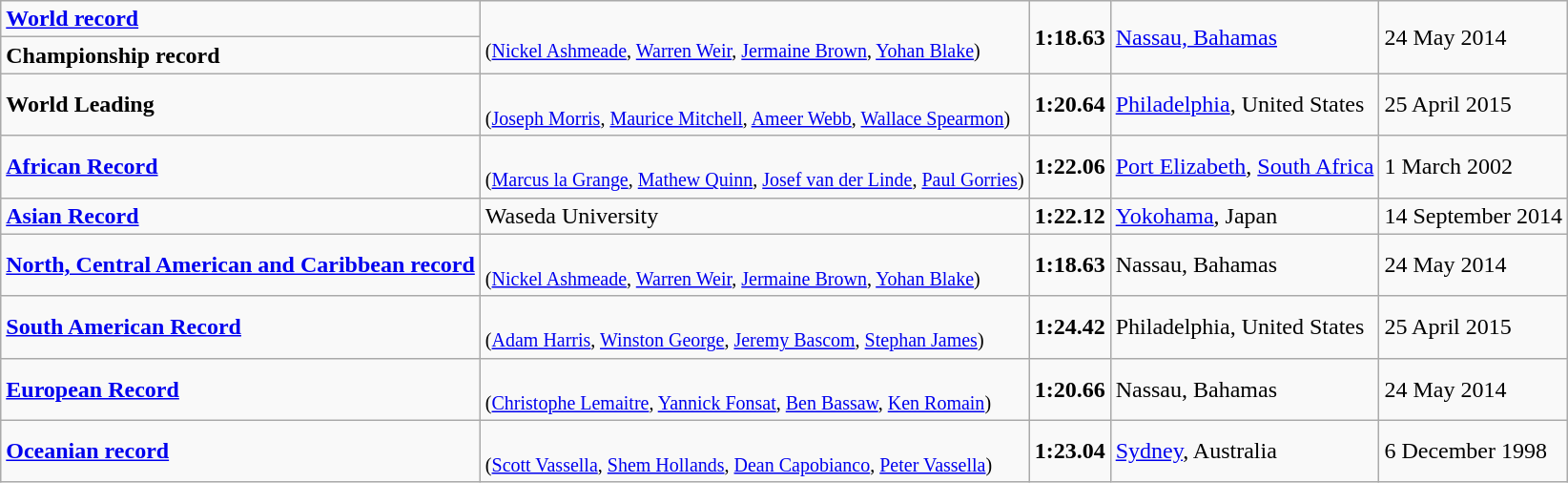<table class="wikitable">
<tr>
<td><strong><a href='#'>World record</a></strong></td>
<td rowspan=2><br><small>(<a href='#'>Nickel Ashmeade</a>, <a href='#'>Warren Weir</a>, <a href='#'>Jermaine Brown</a>, <a href='#'>Yohan Blake</a>)</small></td>
<td rowspan=2><strong>1:18.63</strong></td>
<td rowspan=2> <a href='#'>Nassau, Bahamas</a></td>
<td rowspan=2>24 May 2014</td>
</tr>
<tr>
<td><strong>Championship record</strong></td>
</tr>
<tr>
<td><strong>World Leading</strong></td>
<td><br><small>(<a href='#'>Joseph Morris</a>, <a href='#'>Maurice Mitchell</a>, <a href='#'>Ameer Webb</a>, <a href='#'>Wallace Spearmon</a>)</small></td>
<td><strong>1:20.64</strong></td>
<td> <a href='#'>Philadelphia</a>, United States</td>
<td>25 April 2015</td>
</tr>
<tr>
<td><strong><a href='#'>African Record</a></strong></td>
<td><br><small>(<a href='#'>Marcus la Grange</a>, <a href='#'>Mathew Quinn</a>, <a href='#'>Josef van der Linde</a>, <a href='#'>Paul Gorries</a>)</small></td>
<td><strong>1:22.06</strong></td>
<td> <a href='#'>Port Elizabeth</a>, <a href='#'>South Africa</a></td>
<td>1 March 2002</td>
</tr>
<tr>
<td><strong><a href='#'>Asian Record</a></strong></td>
<td> Waseda University</td>
<td><strong>1:22.12</strong></td>
<td> <a href='#'>Yokohama</a>, Japan</td>
<td>14 September 2014</td>
</tr>
<tr>
<td><strong><a href='#'>North, Central American and Caribbean record</a></strong></td>
<td><br><small>(<a href='#'>Nickel Ashmeade</a>, <a href='#'>Warren Weir</a>, <a href='#'>Jermaine Brown</a>, <a href='#'>Yohan Blake</a>)</small><br></td>
<td><strong>1:18.63</strong></td>
<td> Nassau, Bahamas</td>
<td>24 May 2014</td>
</tr>
<tr>
<td><strong><a href='#'>South American Record</a></strong></td>
<td><br><small>(<a href='#'>Adam Harris</a>, <a href='#'>Winston George</a>, <a href='#'>Jeremy Bascom</a>, <a href='#'>Stephan James</a>)</small><br></td>
<td><strong>1:24.42</strong></td>
<td> Philadelphia, United States</td>
<td>25 April 2015</td>
</tr>
<tr>
<td><strong><a href='#'>European Record</a></strong></td>
<td><br><small>(<a href='#'>Christophe Lemaitre</a>, <a href='#'>Yannick Fonsat</a>, <a href='#'>Ben Bassaw</a>, <a href='#'>Ken Romain</a>)</small></td>
<td><strong>1:20.66</strong></td>
<td> Nassau, Bahamas</td>
<td>24 May 2014</td>
</tr>
<tr>
<td><strong><a href='#'>Oceanian record</a></strong></td>
<td><br><small>(<a href='#'>Scott Vassella</a>, <a href='#'>Shem Hollands</a>, <a href='#'>Dean Capobianco</a>, <a href='#'>Peter Vassella</a>)</small><br></td>
<td><strong>1:23.04</strong></td>
<td> <a href='#'>Sydney</a>, Australia</td>
<td>6 December 1998</td>
</tr>
</table>
